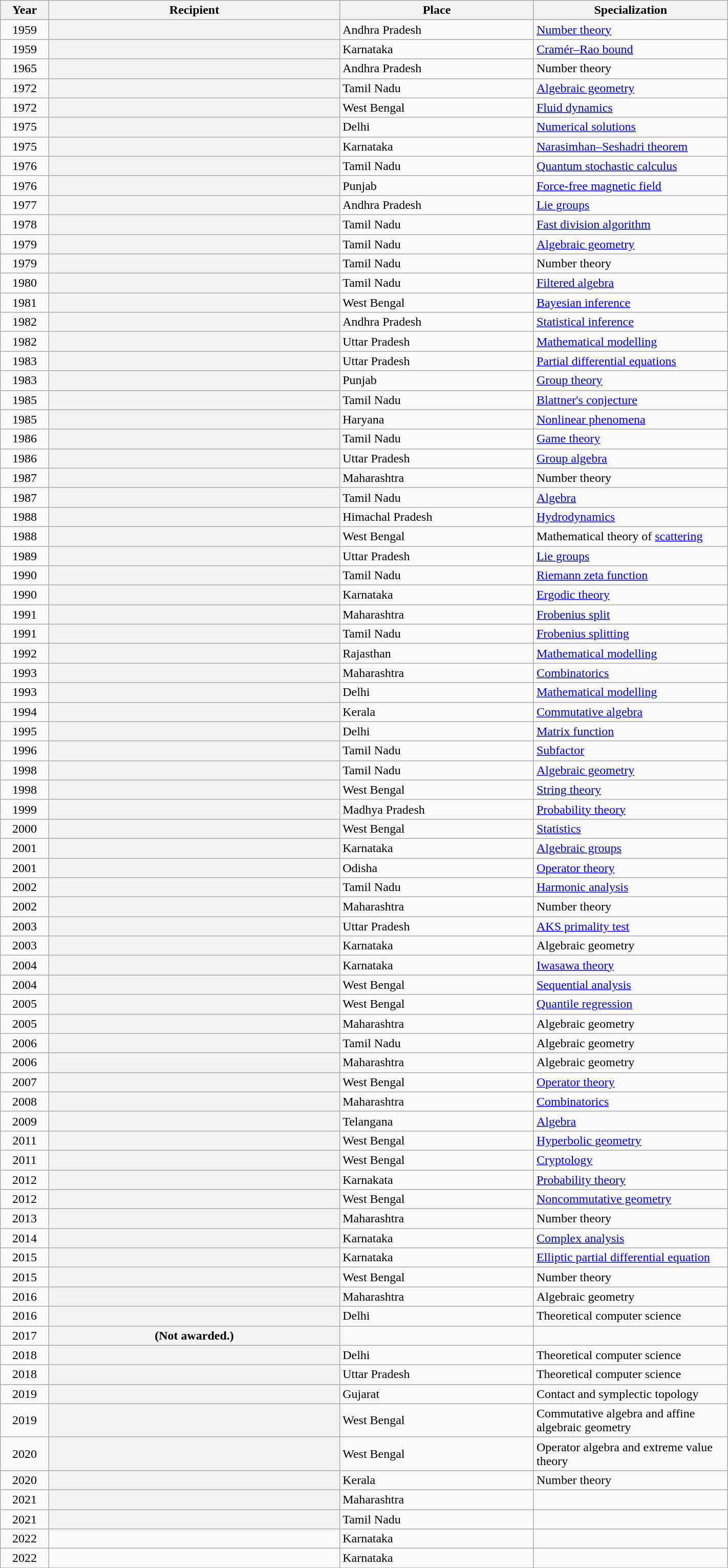<table class="wikitable plainrowheaders sortable" style="width:75%">
<tr>
<th scope="col" style="width:5%">Year</th>
<th scope="col" style="width:30%">Recipient</th>
<th scope="col" style="width:20%">Place</th>
<th scope="col" style="width:20%">Specialization</th>
</tr>
<tr>
<td style="text-align:center;">1959</td>
<th scope="row"></th>
<td>Andhra Pradesh</td>
<td><a href='#'>Number theory</a></td>
</tr>
<tr>
<td style="text-align:center;">1959</td>
<th scope="row"></th>
<td>Karnataka</td>
<td><a href='#'>Cramér–Rao bound</a></td>
</tr>
<tr>
<td style="text-align:center;">1965</td>
<th scope="row"></th>
<td>Andhra Pradesh</td>
<td>Number theory</td>
</tr>
<tr>
<td style="text-align:center;">1972</td>
<th scope="row"></th>
<td>Tamil Nadu</td>
<td><a href='#'>Algebraic geometry</a></td>
</tr>
<tr>
<td style="text-align:center;">1972</td>
<th scope="row"></th>
<td>West Bengal</td>
<td><a href='#'>Fluid dynamics</a></td>
</tr>
<tr>
<td style="text-align:center;">1975</td>
<th scope="row"></th>
<td>Delhi</td>
<td><a href='#'>Numerical solutions</a></td>
</tr>
<tr>
<td style="text-align:center;">1975</td>
<th scope="row"></th>
<td>Karnataka</td>
<td><a href='#'>Narasimhan–Seshadri theorem</a></td>
</tr>
<tr>
<td style="text-align:center;">1976</td>
<th scope="row"></th>
<td>Tamil Nadu</td>
<td><a href='#'>Quantum stochastic calculus</a></td>
</tr>
<tr>
<td style="text-align:center;">1976</td>
<th scope="row"></th>
<td>Punjab</td>
<td><a href='#'>Force-free magnetic field</a></td>
</tr>
<tr>
<td style="text-align:center;">1977</td>
<th scope="row"></th>
<td>Andhra Pradesh</td>
<td><a href='#'>Lie groups</a></td>
</tr>
<tr>
<td style="text-align:center;">1978</td>
<th scope="row"></th>
<td>Tamil Nadu</td>
<td><a href='#'>Fast division algorithm</a></td>
</tr>
<tr>
<td style="text-align:center;">1979</td>
<th scope="row"></th>
<td>Tamil Nadu</td>
<td><a href='#'>Algebraic geometry</a></td>
</tr>
<tr>
<td style="text-align:center;">1979</td>
<th scope="row"></th>
<td>Tamil Nadu</td>
<td>Number theory</td>
</tr>
<tr>
<td style="text-align:center;">1980</td>
<th scope="row"></th>
<td>Tamil Nadu</td>
<td><a href='#'>Filtered algebra</a></td>
</tr>
<tr>
<td style="text-align:center;">1981</td>
<th scope="row"></th>
<td>West Bengal</td>
<td><a href='#'>Bayesian inference</a></td>
</tr>
<tr>
<td style="text-align:center;">1982</td>
<th scope="row"></th>
<td>Andhra Pradesh</td>
<td><a href='#'>Statistical inference</a></td>
</tr>
<tr>
<td style="text-align:center;">1982</td>
<th scope="row"></th>
<td>Uttar Pradesh</td>
<td><a href='#'>Mathematical modelling</a></td>
</tr>
<tr>
<td style="text-align:center;">1983</td>
<th scope="row"></th>
<td>Uttar Pradesh</td>
<td><a href='#'>Partial differential equations</a></td>
</tr>
<tr>
<td style="text-align:center;">1983</td>
<th scope="row"></th>
<td>Punjab</td>
<td><a href='#'>Group theory</a></td>
</tr>
<tr>
<td style="text-align:center;">1985</td>
<th scope="row"></th>
<td>Tamil Nadu</td>
<td><a href='#'>Blattner's conjecture</a></td>
</tr>
<tr>
<td style="text-align:center;">1985</td>
<th scope="row"></th>
<td>Haryana</td>
<td><a href='#'>Nonlinear phenomena</a></td>
</tr>
<tr>
<td style="text-align:center;">1986</td>
<th scope="row"></th>
<td>Tamil Nadu</td>
<td><a href='#'>Game theory</a></td>
</tr>
<tr>
<td style="text-align:center;">1986</td>
<th scope="row"></th>
<td>Uttar Pradesh</td>
<td><a href='#'>Group algebra</a></td>
</tr>
<tr>
<td style="text-align:center;">1987</td>
<th scope="row"></th>
<td>Maharashtra</td>
<td>Number theory</td>
</tr>
<tr>
<td style="text-align:center;">1987</td>
<th scope="row"></th>
<td>Tamil Nadu</td>
<td><a href='#'>Algebra</a></td>
</tr>
<tr>
<td style="text-align:center;">1988</td>
<th scope="row"></th>
<td>Himachal Pradesh</td>
<td><a href='#'>Hydrodynamics</a></td>
</tr>
<tr>
<td style="text-align:center;">1988</td>
<th scope="row"></th>
<td>West Bengal</td>
<td>Mathematical theory of <a href='#'>scattering</a></td>
</tr>
<tr>
<td style="text-align:center;">1989</td>
<th scope="row"></th>
<td>Uttar Pradesh</td>
<td><a href='#'>Lie groups</a></td>
</tr>
<tr>
<td style="text-align:center;">1990</td>
<th scope="row"></th>
<td>Tamil Nadu</td>
<td><a href='#'>Riemann zeta function</a></td>
</tr>
<tr>
<td style="text-align:center;">1990</td>
<th scope="row"></th>
<td>Karnataka</td>
<td><a href='#'>Ergodic theory</a></td>
</tr>
<tr>
<td style="text-align:center;">1991</td>
<th scope="row"></th>
<td>Maharashtra</td>
<td><a href='#'>Frobenius split</a></td>
</tr>
<tr>
<td style="text-align:center;">1991</td>
<th scope="row"></th>
<td>Tamil Nadu</td>
<td><a href='#'>Frobenius splitting</a></td>
</tr>
<tr>
<td style="text-align:center;">1992</td>
<th scope="row"></th>
<td>Rajasthan</td>
<td><a href='#'>Mathematical modelling</a></td>
</tr>
<tr>
<td style="text-align:center;">1993</td>
<th scope="row"></th>
<td>Maharashtra</td>
<td><a href='#'>Combinatorics</a></td>
</tr>
<tr>
<td style="text-align:center;">1993</td>
<th scope="row"></th>
<td>Delhi</td>
<td><a href='#'>Mathematical modelling</a></td>
</tr>
<tr>
<td style="text-align:center;">1994</td>
<th scope="row"></th>
<td>Kerala</td>
<td><a href='#'>Commutative algebra</a></td>
</tr>
<tr>
<td style="text-align:center;">1995</td>
<th scope="row"></th>
<td>Delhi</td>
<td><a href='#'>Matrix function</a></td>
</tr>
<tr>
<td style="text-align:center;">1996</td>
<th scope="row"></th>
<td>Tamil Nadu</td>
<td><a href='#'>Subfactor</a></td>
</tr>
<tr>
<td style="text-align:center;">1998</td>
<th scope="row"></th>
<td>Tamil Nadu</td>
<td><a href='#'>Algebraic geometry</a></td>
</tr>
<tr>
<td style="text-align:center;">1998</td>
<th scope="row"></th>
<td>West Bengal</td>
<td><a href='#'>String theory</a></td>
</tr>
<tr>
<td style="text-align:center;">1999</td>
<th scope="row"></th>
<td>Madhya Pradesh</td>
<td><a href='#'>Probability theory</a></td>
</tr>
<tr>
<td style="text-align:center;">2000</td>
<th scope="row"></th>
<td>West Bengal</td>
<td><a href='#'>Statistics</a></td>
</tr>
<tr>
<td style="text-align:center;">2001</td>
<th scope="row"></th>
<td>Karnataka</td>
<td><a href='#'>Algebraic groups</a></td>
</tr>
<tr>
<td style="text-align:center;">2001</td>
<th scope="row"></th>
<td>Odisha</td>
<td><a href='#'>Operator theory</a></td>
</tr>
<tr>
<td style="text-align:center;">2002</td>
<th scope="row"></th>
<td>Tamil Nadu</td>
<td><a href='#'>Harmonic analysis</a></td>
</tr>
<tr>
<td style="text-align:center;">2002</td>
<th scope="row"></th>
<td>Maharashtra</td>
<td>Number theory</td>
</tr>
<tr>
<td style="text-align:center;">2003</td>
<th scope="row"></th>
<td>Uttar Pradesh</td>
<td><a href='#'>AKS primality test</a></td>
</tr>
<tr>
<td style="text-align:center;">2003</td>
<th scope="row"></th>
<td>Karnataka</td>
<td>Algebraic geometry</td>
</tr>
<tr>
<td style="text-align:center;">2004</td>
<th scope="row"></th>
<td>Karnataka</td>
<td><a href='#'>Iwasawa theory</a></td>
</tr>
<tr>
<td style="text-align:center;">2004</td>
<th scope="row"></th>
<td>West Bengal</td>
<td><a href='#'>Sequential analysis</a></td>
</tr>
<tr>
<td style="text-align:center;">2005</td>
<th scope="row"></th>
<td>West Bengal</td>
<td><a href='#'>Quantile regression</a></td>
</tr>
<tr>
<td style="text-align:center;">2005</td>
<th scope="row"></th>
<td>Maharashtra</td>
<td>Algebraic geometry</td>
</tr>
<tr>
<td style="text-align:center;">2006</td>
<th scope="row"></th>
<td>Tamil Nadu</td>
<td>Algebraic geometry</td>
</tr>
<tr>
<td style="text-align:center;">2006</td>
<th scope="row"></th>
<td>Maharashtra</td>
<td>Algebraic geometry</td>
</tr>
<tr>
<td style="text-align:center;">2007</td>
<th scope="row"></th>
<td>West Bengal</td>
<td><a href='#'>Operator theory</a></td>
</tr>
<tr>
<td style="text-align:center;">2008</td>
<th scope="row"></th>
<td>Maharashtra</td>
<td><a href='#'>Combinatorics</a></td>
</tr>
<tr>
<td style="text-align:center;">2009</td>
<th scope="row"></th>
<td>Telangana</td>
<td><a href='#'>Algebra</a></td>
</tr>
<tr>
<td style="text-align:center;">2011</td>
<th scope="row"></th>
<td>West Bengal</td>
<td><a href='#'>Hyperbolic geometry</a></td>
</tr>
<tr>
<td style="text-align:center;">2011</td>
<th scope="row"></th>
<td>West Bengal</td>
<td><a href='#'>Cryptology</a></td>
</tr>
<tr>
<td style="text-align:center;">2012</td>
<th scope="row"></th>
<td>Karnakata</td>
<td><a href='#'>Probability theory</a></td>
</tr>
<tr>
<td style="text-align:center;">2012</td>
<th scope="row"></th>
<td>West Bengal</td>
<td><a href='#'>Noncommutative geometry</a></td>
</tr>
<tr>
<td style="text-align:center;">2013</td>
<th scope="row"></th>
<td>Maharashtra</td>
<td>Number theory</td>
</tr>
<tr>
<td style="text-align:center;">2014</td>
<th scope="row"></th>
<td>Karnataka</td>
<td><a href='#'>Complex analysis</a></td>
</tr>
<tr>
<td style="text-align:center;">2015</td>
<th scope="row"></th>
<td>Karnataka</td>
<td><a href='#'>Elliptic partial differential equation</a></td>
</tr>
<tr>
<td style="text-align:center;">2015</td>
<th scope="row"></th>
<td>West Bengal</td>
<td>Number theory</td>
</tr>
<tr>
<td style="text-align:center;">2016</td>
<th scope="row"></th>
<td>Maharashtra</td>
<td>Algebraic geometry</td>
</tr>
<tr>
<td style="text-align:center;">2016</td>
<th scope="row"></th>
<td>Delhi</td>
<td>Theoretical computer science</td>
</tr>
<tr>
<td style="text-align:center;">2017</td>
<th scope="row">(Not awarded.)</th>
<td></td>
<td></td>
</tr>
<tr>
<td style="text-align:center;">2018</td>
<th scope="row"></th>
<td>Delhi</td>
<td>Theoretical computer science</td>
</tr>
<tr>
<td style="text-align:center;">2018</td>
<th scope="row"></th>
<td>Uttar Pradesh</td>
<td>Theoretical computer science</td>
</tr>
<tr>
<td style="text-align:center;">2019</td>
<th scope="row"></th>
<td>Gujarat</td>
<td>Contact and symplectic topology</td>
</tr>
<tr>
<td style="text-align:center;">2019</td>
<th scope="row"></th>
<td>West Bengal</td>
<td>Commutative algebra and affine algebraic geometry</td>
</tr>
<tr>
<td style="text-align:center;">2020</td>
<th scope="row"></th>
<td>West Bengal</td>
<td>Operator algebra and extreme value theory</td>
</tr>
<tr>
<td style="text-align:center;">2020</td>
<th scope="row"></th>
<td>Kerala</td>
<td>Number theory</td>
</tr>
<tr>
<td style="text-align:center;">2021</td>
<th scope="row"></th>
<td>Maharashtra</td>
<td></td>
</tr>
<tr>
<td style="text-align:center;">2021</td>
<th scope="row"></th>
<td>Tamil Nadu</td>
<td></td>
</tr>
<tr>
<td style="text-align:center;">2022</td>
<td scope="row"></td>
<td>Karnataka</td>
<td></td>
</tr>
<tr>
<td style="text-align:center;">2022</td>
<td scope="row"></td>
<td>Karnataka</td>
<td></td>
</tr>
<tr>
</tr>
</table>
